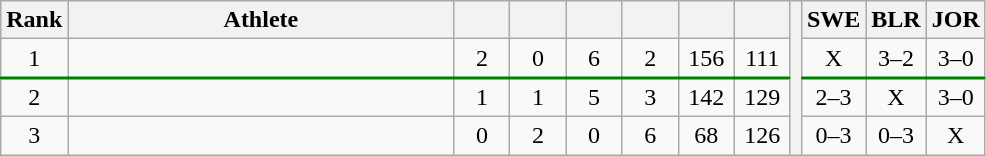<table class="wikitable" style="text-align:center">
<tr>
<th>Rank</th>
<th width=250>Athlete</th>
<th width=30></th>
<th width=30></th>
<th width=30></th>
<th width=30></th>
<th width=30></th>
<th width=30></th>
<th rowspan=4></th>
<th width=30>SWE</th>
<th width=30>BLR</th>
<th width=30>JOR</th>
</tr>
<tr style="border-bottom:2px solid green;">
<td>1</td>
<td align=left></td>
<td>2</td>
<td>0</td>
<td>6</td>
<td>2</td>
<td>156</td>
<td>111</td>
<td>X</td>
<td>3–2</td>
<td>3–0</td>
</tr>
<tr>
<td>2</td>
<td align=left></td>
<td>1</td>
<td>1</td>
<td>5</td>
<td>3</td>
<td>142</td>
<td>129</td>
<td>2–3</td>
<td>X</td>
<td>3–0</td>
</tr>
<tr>
<td>3</td>
<td align=left></td>
<td>0</td>
<td>2</td>
<td>0</td>
<td>6</td>
<td>68</td>
<td>126</td>
<td>0–3</td>
<td>0–3</td>
<td>X</td>
</tr>
</table>
